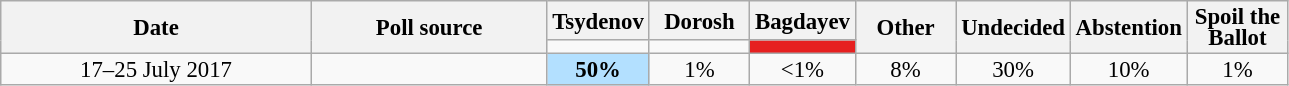<table class=wikitable style="font-size:95%; line-height:14px; text-align:center">
<tr>
<th style=width:200px; rowspan=2>Date</th>
<th style=width:150px; rowspan=2>Poll source</th>
<th style=width:60px>Tsydenov</th>
<th style=width:60px>Dorosh</th>
<th style=width:60px>Bagdayev</th>
<th style="width:60px;" rowspan=2>Other</th>
<th style="width:60px;" rowspan=2>Undecided</th>
<th style="width:60px;" rowspan=2>Abstention</th>
<th style="width:60px;" rowspan=2>Spoil the Ballot</th>
</tr>
<tr>
<td bgcolor=></td>
<td bgcolor=></td>
<td bgcolor=#e62020></td>
</tr>
<tr>
<td>17–25 July 2017</td>
<td></td>
<td style="background:#B3E0FF"><strong>50%</strong></td>
<td>1%</td>
<td><1%</td>
<td>8%</td>
<td>30%</td>
<td>10%</td>
<td>1%</td>
</tr>
</table>
